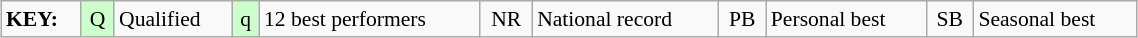<table class="wikitable" style="margin:0.5em auto; font-size:90%;position:relative;" width=60%>
<tr>
<td><strong>KEY:</strong></td>
<td bgcolor=ccffcc align=center>Q</td>
<td>Qualified</td>
<td bgcolor=ccffcc align=center>q</td>
<td>12 best performers</td>
<td align=center>NR</td>
<td>National record</td>
<td align=center>PB</td>
<td>Personal best</td>
<td align=center>SB</td>
<td>Seasonal best</td>
</tr>
</table>
